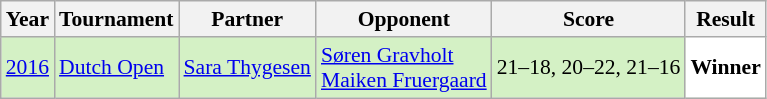<table class="sortable wikitable" style="font-size: 90%;">
<tr>
<th>Year</th>
<th>Tournament</th>
<th>Partner</th>
<th>Opponent</th>
<th>Score</th>
<th>Result</th>
</tr>
<tr style="background:#D4F1C5">
<td align="center"><a href='#'>2016</a></td>
<td align="left"><a href='#'>Dutch Open</a></td>
<td align="left"> <a href='#'>Sara Thygesen</a></td>
<td align="left"> <a href='#'>Søren Gravholt</a><br> <a href='#'>Maiken Fruergaard</a></td>
<td align="left">21–18, 20–22, 21–16</td>
<td style="text-align:left; background:white"> <strong>Winner</strong></td>
</tr>
</table>
